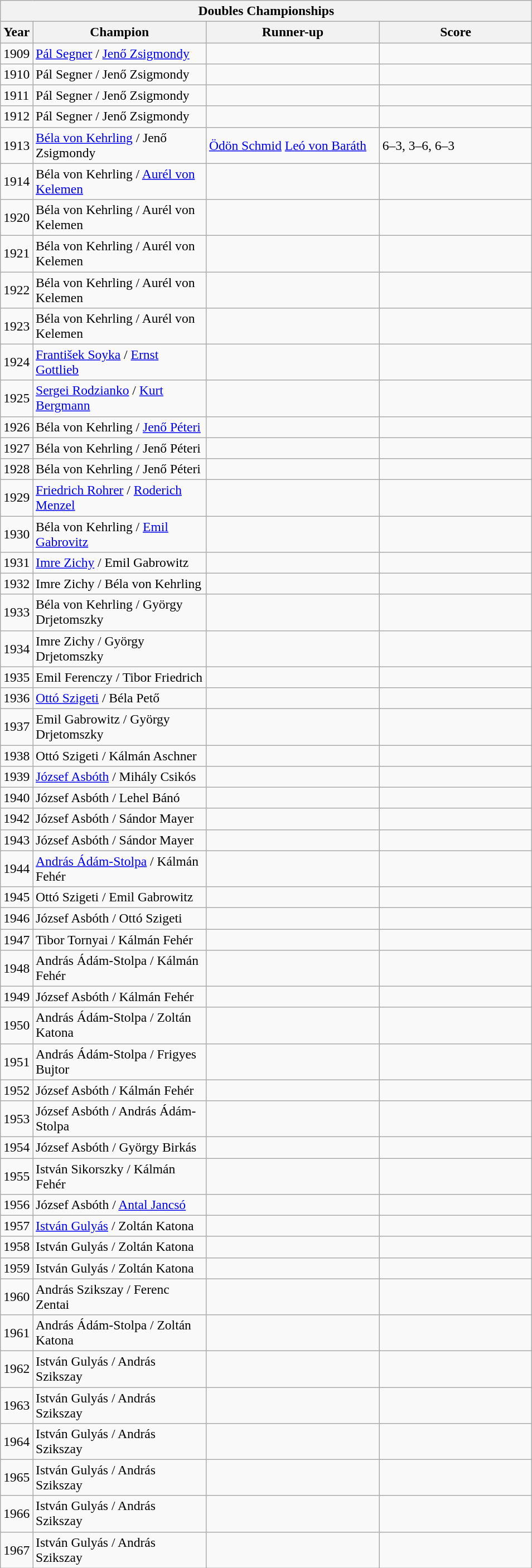<table class=wikitable style=font-size:98%>
<tr>
<th colspan="4">Doubles Championships</th>
</tr>
<tr>
<th>Year</th>
<th width="200">Champion</th>
<th width="200">Runner-up</th>
<th width="175">Score</th>
</tr>
<tr>
<td>1909</td>
<td> <a href='#'>Pál Segner</a> /   <a href='#'>Jenő Zsigmondy</a></td>
<td></td>
<td></td>
</tr>
<tr>
<td>1910</td>
<td> Pál Segner /   Jenő Zsigmondy</td>
<td></td>
<td></td>
</tr>
<tr>
<td>1911</td>
<td> Pál Segner /   Jenő Zsigmondy</td>
<td></td>
<td></td>
</tr>
<tr>
<td>1912</td>
<td> Pál Segner /   Jenő Zsigmondy</td>
<td></td>
<td></td>
</tr>
<tr>
<td>1913</td>
<td> <a href='#'>Béla von Kehrling</a> /   Jenő Zsigmondy</td>
<td> <a href='#'>Ödön Schmid</a>  <a href='#'>Leó von Baráth</a></td>
<td>6–3, 3–6, 6–3 </td>
</tr>
<tr>
<td>1914</td>
<td> Béla von Kehrling /   <a href='#'>Aurél von Kelemen</a></td>
<td></td>
<td></td>
</tr>
<tr>
<td>1920</td>
<td> Béla von Kehrling /   Aurél von Kelemen</td>
<td></td>
<td></td>
</tr>
<tr>
<td>1921</td>
<td> Béla von Kehrling /   Aurél von Kelemen</td>
<td></td>
<td></td>
</tr>
<tr>
<td>1922</td>
<td> Béla von Kehrling /   Aurél von Kelemen</td>
<td></td>
<td></td>
</tr>
<tr>
<td>1923</td>
<td> Béla von Kehrling /   Aurél von Kelemen</td>
<td></td>
<td></td>
</tr>
<tr>
<td>1924</td>
<td> <a href='#'>František Soyka</a> /  <a href='#'>Ernst Gottlieb</a></td>
<td></td>
<td></td>
</tr>
<tr>
<td>1925</td>
<td> <a href='#'>Sergei Rodzianko</a> /  <a href='#'>Kurt Bergmann</a></td>
<td></td>
<td></td>
</tr>
<tr>
<td>1926</td>
<td> Béla von Kehrling /   <a href='#'>Jenő Péteri</a></td>
<td></td>
<td></td>
</tr>
<tr>
<td>1927</td>
<td> Béla von Kehrling /   Jenő Péteri</td>
<td></td>
<td></td>
</tr>
<tr>
<td>1928</td>
<td> Béla von Kehrling /   Jenő Péteri</td>
<td></td>
<td></td>
</tr>
<tr>
<td>1929</td>
<td> <a href='#'>Friedrich Rohrer</a> /   <a href='#'>Roderich Menzel</a></td>
<td></td>
<td></td>
</tr>
<tr>
<td>1930</td>
<td> Béla von Kehrling /   <a href='#'>Emil Gabrovitz</a></td>
<td></td>
<td></td>
</tr>
<tr>
<td>1931</td>
<td> <a href='#'>Imre Zichy</a> /   Emil Gabrowitz</td>
<td></td>
<td></td>
</tr>
<tr>
<td>1932</td>
<td> Imre Zichy /   Béla von Kehrling</td>
<td></td>
<td></td>
</tr>
<tr>
<td>1933</td>
<td> Béla von Kehrling /   György Drjetomszky</td>
<td></td>
<td></td>
</tr>
<tr>
<td>1934</td>
<td> Imre Zichy /   György Drjetomszky</td>
<td></td>
<td></td>
</tr>
<tr>
<td>1935</td>
<td> Emil Ferenczy /   Tibor Friedrich</td>
<td></td>
<td></td>
</tr>
<tr>
<td>1936</td>
<td> <a href='#'>Ottó Szigeti</a> /   Béla Pető</td>
<td></td>
<td></td>
</tr>
<tr>
<td>1937</td>
<td> Emil Gabrowitz /   György Drjetomszky</td>
<td></td>
<td></td>
</tr>
<tr>
<td>1938</td>
<td> Ottó Szigeti /   Kálmán Aschner</td>
<td></td>
<td></td>
</tr>
<tr>
<td>1939</td>
<td> <a href='#'>József Asbóth</a> /   Mihály Csikós</td>
<td></td>
<td></td>
</tr>
<tr>
<td>1940</td>
<td> József Asbóth /   Lehel Bánó</td>
<td></td>
<td></td>
</tr>
<tr>
<td>1942</td>
<td> József Asbóth /   Sándor Mayer</td>
<td></td>
<td></td>
</tr>
<tr>
<td>1943</td>
<td> József Asbóth /   Sándor Mayer</td>
<td></td>
<td></td>
</tr>
<tr>
<td>1944</td>
<td> <a href='#'>András Ádám-Stolpa</a> /   Kálmán Fehér</td>
<td></td>
<td></td>
</tr>
<tr>
<td>1945</td>
<td> Ottó Szigeti /   Emil Gabrowitz</td>
<td></td>
<td></td>
</tr>
<tr>
<td>1946</td>
<td> József Asbóth /   Ottó Szigeti</td>
<td></td>
<td></td>
</tr>
<tr>
<td>1947</td>
<td> Tibor Tornyai /   Kálmán Fehér</td>
<td></td>
<td></td>
</tr>
<tr>
<td>1948</td>
<td> András Ádám-Stolpa /   Kálmán Fehér</td>
<td></td>
<td></td>
</tr>
<tr>
<td>1949</td>
<td> József Asbóth /   Kálmán Fehér</td>
<td></td>
<td></td>
</tr>
<tr>
<td>1950</td>
<td> András Ádám-Stolpa /   Zoltán Katona</td>
<td></td>
<td></td>
</tr>
<tr>
<td>1951</td>
<td> András Ádám-Stolpa /   Frigyes Bujtor</td>
<td></td>
<td></td>
</tr>
<tr>
<td>1952</td>
<td> József Asbóth /   Kálmán Fehér</td>
<td></td>
<td></td>
</tr>
<tr>
<td>1953</td>
<td> József Asbóth /   András Ádám-Stolpa</td>
<td></td>
<td></td>
</tr>
<tr>
<td>1954</td>
<td> József Asbóth /  György Birkás</td>
<td></td>
<td></td>
</tr>
<tr>
<td>1955</td>
<td> István Sikorszky /  Kálmán Fehér</td>
<td></td>
<td></td>
</tr>
<tr>
<td>1956</td>
<td> József Asbóth /  <a href='#'>Antal Jancsó</a></td>
<td></td>
<td></td>
</tr>
<tr>
<td>1957</td>
<td> <a href='#'>István Gulyás</a> /  Zoltán Katona</td>
<td></td>
<td></td>
</tr>
<tr>
<td>1958</td>
<td> István Gulyás /  Zoltán Katona</td>
<td></td>
<td></td>
</tr>
<tr>
<td>1959</td>
<td> István Gulyás /  Zoltán Katona</td>
<td></td>
<td></td>
</tr>
<tr>
<td>1960</td>
<td> András Szikszay  /  Ferenc Zentai</td>
<td></td>
<td></td>
</tr>
<tr>
<td>1961</td>
<td> András Ádám-Stolpa /  Zoltán Katona</td>
<td></td>
<td></td>
</tr>
<tr>
<td>1962</td>
<td> István Gulyás /  András Szikszay</td>
<td></td>
<td></td>
</tr>
<tr>
<td>1963</td>
<td> István Gulyás /  András Szikszay</td>
<td></td>
<td></td>
</tr>
<tr>
<td>1964</td>
<td> István Gulyás /  András Szikszay</td>
<td></td>
<td></td>
</tr>
<tr>
<td>1965</td>
<td> István Gulyás /  András Szikszay</td>
<td></td>
<td></td>
</tr>
<tr>
<td>1966</td>
<td> István Gulyás /  András Szikszay</td>
<td></td>
<td></td>
</tr>
<tr>
<td>1967</td>
<td> István Gulyás /  András Szikszay</td>
<td></td>
<td></td>
</tr>
</table>
